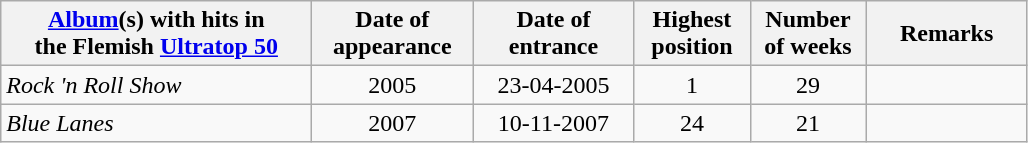<table class="wikitable" style="text-align: center">
<tr>
<th style="width:200px;"><a href='#'>Album</a>(s) with hits in<br> the Flemish <a href='#'>Ultratop 50</a></th>
<th style="width:100px;">Date of<br>appearance</th>
<th style="width:100px;">Date of<br>entrance</th>
<th style="width:70px;">Highest<br>position</th>
<th style="width:70px;">Number<br>of weeks</th>
<th style="width:100px;">Remarks</th>
</tr>
<tr>
<td align="left"><em>Rock 'n Roll Show</em></td>
<td>2005</td>
<td>23-04-2005</td>
<td>1</td>
<td>29</td>
<td></td>
</tr>
<tr>
<td align="left"><em>Blue Lanes</em></td>
<td>2007</td>
<td>10-11-2007</td>
<td>24</td>
<td>21</td>
<td></td>
</tr>
</table>
